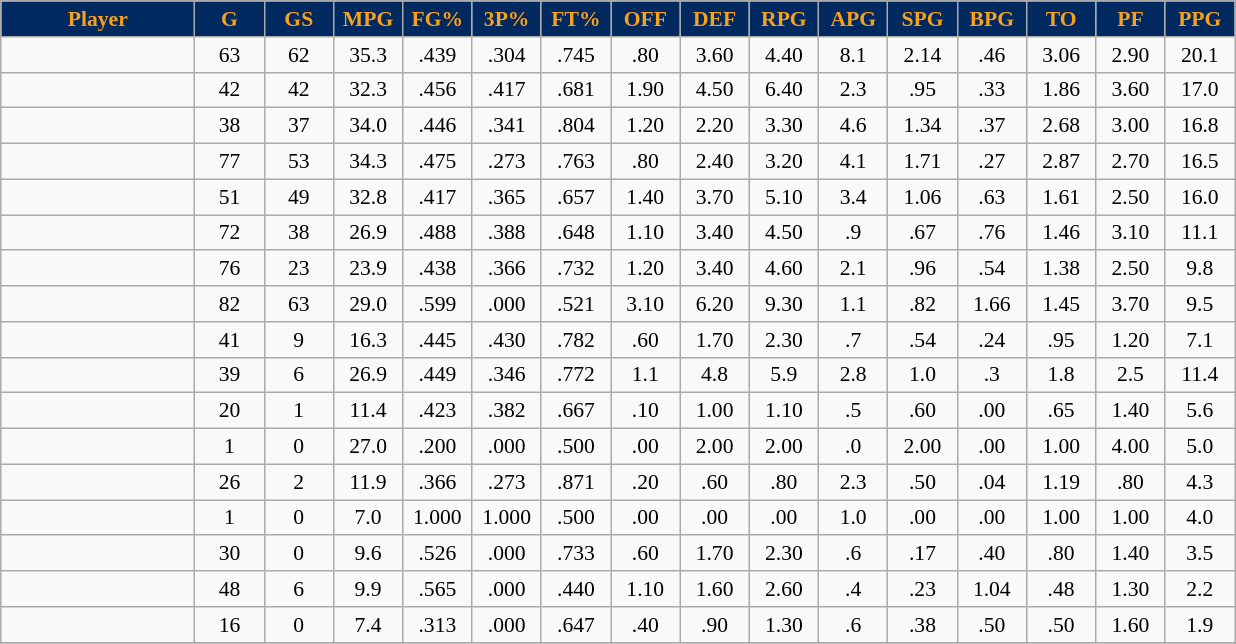<table class="wikitable sortable" style="font-size:90%; text-align:center;">
<tr>
<th style="background:#00295f;color:#f9a01c;" width="14%">Player</th>
<th style="background:#00295f;color:#f9a01c;" width="5%">G</th>
<th style="background:#00295f;color:#f9a01c;" width="5%">GS</th>
<th style="background:#00295f;color:#f9a01c;" width="5%">MPG</th>
<th style="background:#00295f;color:#f9a01c;" width="5%">FG%</th>
<th style="background:#00295f;color:#f9a01c;" width="5%">3P%</th>
<th style="background:#00295f;color:#f9a01c;" width="5%">FT%</th>
<th style="background:#00295f;color:#f9a01c;" width="5%">OFF</th>
<th style="background:#00295f;color:#f9a01c;" width="5%">DEF</th>
<th style="background:#00295f;color:#f9a01c;" width="5%">RPG</th>
<th style="background:#00295f;color:#f9a01c;" width="5%">APG</th>
<th style="background:#00295f;color:#f9a01c;" width="5%">SPG</th>
<th style="background:#00295f;color:#f9a01c;" width="5%">BPG</th>
<th style="background:#00295f;color:#f9a01c;" width="5%">TO</th>
<th style="background:#00295f;color:#f9a01c;" width="5%">PF</th>
<th style="background:#00295f;color:#f9a01c;" width="5%">PPG</th>
</tr>
<tr>
<td></td>
<td>63</td>
<td>62</td>
<td>35.3</td>
<td>.439</td>
<td>.304</td>
<td>.745</td>
<td>.80</td>
<td>3.60</td>
<td>4.40</td>
<td>8.1</td>
<td>2.14</td>
<td>.46</td>
<td>3.06</td>
<td>2.90</td>
<td>20.1</td>
</tr>
<tr>
<td></td>
<td>42</td>
<td>42</td>
<td>32.3</td>
<td>.456</td>
<td>.417</td>
<td>.681</td>
<td>1.90</td>
<td>4.50</td>
<td>6.40</td>
<td>2.3</td>
<td>.95</td>
<td>.33</td>
<td>1.86</td>
<td>3.60</td>
<td>17.0</td>
</tr>
<tr>
<td></td>
<td>38</td>
<td>37</td>
<td>34.0</td>
<td>.446</td>
<td>.341</td>
<td>.804</td>
<td>1.20</td>
<td>2.20</td>
<td>3.30</td>
<td>4.6</td>
<td>1.34</td>
<td>.37</td>
<td>2.68</td>
<td>3.00</td>
<td>16.8</td>
</tr>
<tr>
<td></td>
<td>77</td>
<td>53</td>
<td>34.3</td>
<td>.475</td>
<td>.273</td>
<td>.763</td>
<td>.80</td>
<td>2.40</td>
<td>3.20</td>
<td>4.1</td>
<td>1.71</td>
<td>.27</td>
<td>2.87</td>
<td>2.70</td>
<td>16.5</td>
</tr>
<tr>
<td></td>
<td>51</td>
<td>49</td>
<td>32.8</td>
<td>.417</td>
<td>.365</td>
<td>.657</td>
<td>1.40</td>
<td>3.70</td>
<td>5.10</td>
<td>3.4</td>
<td>1.06</td>
<td>.63</td>
<td>1.61</td>
<td>2.50</td>
<td>16.0</td>
</tr>
<tr>
<td></td>
<td>72</td>
<td>38</td>
<td>26.9</td>
<td>.488</td>
<td>.388</td>
<td>.648</td>
<td>1.10</td>
<td>3.40</td>
<td>4.50</td>
<td>.9</td>
<td>.67</td>
<td>.76</td>
<td>1.46</td>
<td>3.10</td>
<td>11.1</td>
</tr>
<tr>
<td></td>
<td>76</td>
<td>23</td>
<td>23.9</td>
<td>.438</td>
<td>.366</td>
<td>.732</td>
<td>1.20</td>
<td>3.40</td>
<td>4.60</td>
<td>2.1</td>
<td>.96</td>
<td>.54</td>
<td>1.38</td>
<td>2.50</td>
<td>9.8</td>
</tr>
<tr>
<td></td>
<td>82</td>
<td>63</td>
<td>29.0</td>
<td>.599</td>
<td>.000</td>
<td>.521</td>
<td>3.10</td>
<td>6.20</td>
<td>9.30</td>
<td>1.1</td>
<td>.82</td>
<td>1.66</td>
<td>1.45</td>
<td>3.70</td>
<td>9.5</td>
</tr>
<tr>
<td></td>
<td>41</td>
<td>9</td>
<td>16.3</td>
<td>.445</td>
<td>.430</td>
<td>.782</td>
<td>.60</td>
<td>1.70</td>
<td>2.30</td>
<td>.7</td>
<td>.54</td>
<td>.24</td>
<td>.95</td>
<td>1.20</td>
<td>7.1</td>
</tr>
<tr>
<td></td>
<td>39</td>
<td>6</td>
<td>26.9</td>
<td>.449</td>
<td>.346</td>
<td>.772</td>
<td>1.1</td>
<td>4.8</td>
<td>5.9</td>
<td>2.8</td>
<td>1.0</td>
<td>.3</td>
<td>1.8</td>
<td>2.5</td>
<td>11.4</td>
</tr>
<tr>
<td></td>
<td>20</td>
<td>1</td>
<td>11.4</td>
<td>.423</td>
<td>.382</td>
<td>.667</td>
<td>.10</td>
<td>1.00</td>
<td>1.10</td>
<td>.5</td>
<td>.60</td>
<td>.00</td>
<td>.65</td>
<td>1.40</td>
<td>5.6</td>
</tr>
<tr>
<td></td>
<td>1</td>
<td>0</td>
<td>27.0</td>
<td>.200</td>
<td>.000</td>
<td>.500</td>
<td>.00</td>
<td>2.00</td>
<td>2.00</td>
<td>.0</td>
<td>2.00</td>
<td>.00</td>
<td>1.00</td>
<td>4.00</td>
<td>5.0</td>
</tr>
<tr>
<td></td>
<td>26</td>
<td>2</td>
<td>11.9</td>
<td>.366</td>
<td>.273</td>
<td>.871</td>
<td>.20</td>
<td>.60</td>
<td>.80</td>
<td>2.3</td>
<td>.50</td>
<td>.04</td>
<td>1.19</td>
<td>.80</td>
<td>4.3</td>
</tr>
<tr>
<td></td>
<td>1</td>
<td>0</td>
<td>7.0</td>
<td>1.000</td>
<td>1.000</td>
<td>.500</td>
<td>.00</td>
<td>.00</td>
<td>.00</td>
<td>1.0</td>
<td>.00</td>
<td>.00</td>
<td>1.00</td>
<td>1.00</td>
<td>4.0</td>
</tr>
<tr>
<td></td>
<td>30</td>
<td>0</td>
<td>9.6</td>
<td>.526</td>
<td>.000</td>
<td>.733</td>
<td>.60</td>
<td>1.70</td>
<td>2.30</td>
<td>.6</td>
<td>.17</td>
<td>.40</td>
<td>.80</td>
<td>1.40</td>
<td>3.5</td>
</tr>
<tr>
<td></td>
<td>48</td>
<td>6</td>
<td>9.9</td>
<td>.565</td>
<td>.000</td>
<td>.440</td>
<td>1.10</td>
<td>1.60</td>
<td>2.60</td>
<td>.4</td>
<td>.23</td>
<td>1.04</td>
<td>.48</td>
<td>1.30</td>
<td>2.2</td>
</tr>
<tr>
<td></td>
<td>16</td>
<td>0</td>
<td>7.4</td>
<td>.313</td>
<td>.000</td>
<td>.647</td>
<td>.40</td>
<td>.90</td>
<td>1.30</td>
<td>.6</td>
<td>.38</td>
<td>.50</td>
<td>.50</td>
<td>1.60</td>
<td>1.9</td>
</tr>
<tr>
</tr>
</table>
